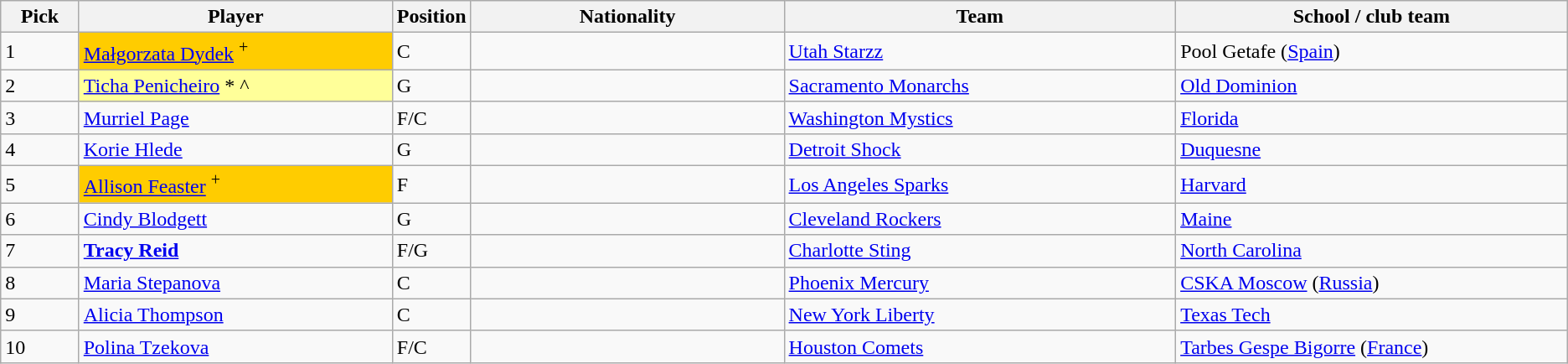<table class="wikitable sortable">
<tr>
<th style="width:5%;">Pick</th>
<th style="width:20%;">Player</th>
<th style="width:5%;">Position</th>
<th style="width:20%;">Nationality</th>
<th style="width:25%;">Team</th>
<th style="width:25%;">School / club team</th>
</tr>
<tr>
<td>1</td>
<td bgcolor="#FFCC00"><a href='#'>Małgorzata Dydek</a> <sup>+</sup></td>
<td>C</td>
<td></td>
<td><a href='#'>Utah Starzz</a></td>
<td>Pool Getafe (<a href='#'>Spain</a>)</td>
</tr>
<tr>
<td>2</td>
<td bgcolor="#FFFF99"><a href='#'>Ticha Penicheiro</a> * ^</td>
<td>G</td>
<td></td>
<td><a href='#'>Sacramento Monarchs</a></td>
<td><a href='#'>Old Dominion</a></td>
</tr>
<tr>
<td>3</td>
<td><a href='#'>Murriel Page</a></td>
<td>F/C</td>
<td></td>
<td><a href='#'>Washington Mystics</a></td>
<td><a href='#'>Florida</a></td>
</tr>
<tr>
<td>4</td>
<td><a href='#'>Korie Hlede</a></td>
<td>G</td>
<td></td>
<td><a href='#'>Detroit Shock</a></td>
<td><a href='#'>Duquesne</a></td>
</tr>
<tr>
<td>5</td>
<td bgcolor="#FFCC00"><a href='#'>Allison Feaster</a> <sup>+</sup></td>
<td>F</td>
<td></td>
<td><a href='#'>Los Angeles Sparks</a></td>
<td><a href='#'>Harvard</a></td>
</tr>
<tr>
<td>6</td>
<td><a href='#'>Cindy Blodgett</a></td>
<td>G</td>
<td></td>
<td><a href='#'>Cleveland Rockers</a></td>
<td><a href='#'>Maine</a></td>
</tr>
<tr>
<td>7</td>
<td><strong><a href='#'>Tracy Reid</a></strong></td>
<td>F/G</td>
<td></td>
<td><a href='#'>Charlotte Sting</a></td>
<td><a href='#'>North Carolina</a></td>
</tr>
<tr>
<td>8</td>
<td><a href='#'>Maria Stepanova</a></td>
<td>C</td>
<td></td>
<td><a href='#'>Phoenix Mercury</a></td>
<td><a href='#'>CSKA Moscow</a> (<a href='#'>Russia</a>)</td>
</tr>
<tr>
<td>9</td>
<td><a href='#'>Alicia Thompson</a></td>
<td>C</td>
<td></td>
<td><a href='#'>New York Liberty</a></td>
<td><a href='#'>Texas Tech</a></td>
</tr>
<tr>
<td>10</td>
<td><a href='#'>Polina Tzekova</a></td>
<td>F/C</td>
<td></td>
<td><a href='#'>Houston Comets</a></td>
<td><a href='#'>Tarbes Gespe Bigorre</a> (<a href='#'>France</a>)</td>
</tr>
</table>
